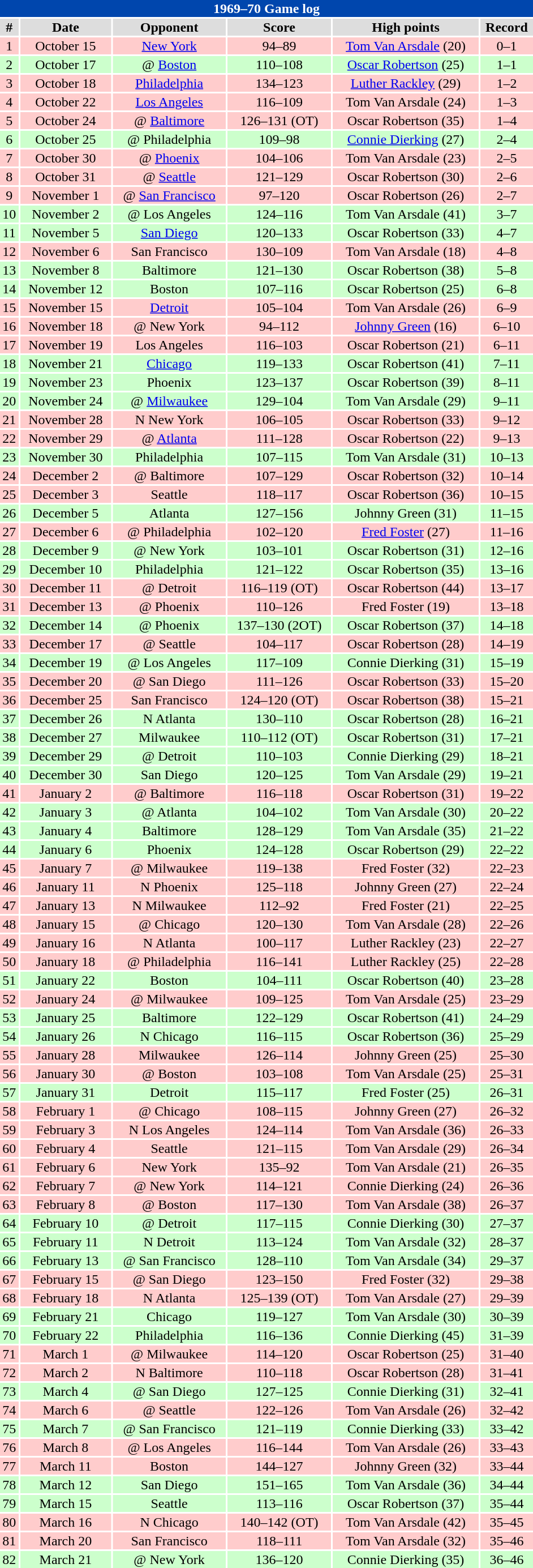<table class="toccolours collapsible" width=50% style="clear:both; margin:1.5em auto; text-align:center">
<tr>
<th colspan=11 style="background:#0046AD; color:white;">1969–70 Game log</th>
</tr>
<tr align="center" bgcolor="#dddddd">
<td><strong>#</strong></td>
<td><strong>Date</strong></td>
<td><strong>Opponent</strong></td>
<td><strong>Score</strong></td>
<td><strong>High points</strong></td>
<td><strong>Record</strong></td>
</tr>
<tr align="center" bgcolor="ffcccc">
<td>1</td>
<td>October 15</td>
<td><a href='#'>New York</a></td>
<td>94–89</td>
<td><a href='#'>Tom Van Arsdale</a> (20)</td>
<td>0–1</td>
</tr>
<tr align="center" bgcolor="ccffcc">
<td>2</td>
<td>October 17</td>
<td>@ <a href='#'>Boston</a></td>
<td>110–108</td>
<td><a href='#'>Oscar Robertson</a> (25)</td>
<td>1–1</td>
</tr>
<tr align="center" bgcolor="ffcccc">
<td>3</td>
<td>October 18</td>
<td><a href='#'>Philadelphia</a></td>
<td>134–123</td>
<td><a href='#'>Luther Rackley</a> (29)</td>
<td>1–2</td>
</tr>
<tr align="center" bgcolor="ffcccc">
<td>4</td>
<td>October 22</td>
<td><a href='#'>Los Angeles</a></td>
<td>116–109</td>
<td>Tom Van Arsdale (24)</td>
<td>1–3</td>
</tr>
<tr align="center" bgcolor="ffcccc">
<td>5</td>
<td>October 24</td>
<td>@ <a href='#'>Baltimore</a></td>
<td>126–131 (OT)</td>
<td>Oscar Robertson (35)</td>
<td>1–4</td>
</tr>
<tr align="center" bgcolor="ccffcc">
<td>6</td>
<td>October 25</td>
<td>@ Philadelphia</td>
<td>109–98</td>
<td><a href='#'>Connie Dierking</a> (27)</td>
<td>2–4</td>
</tr>
<tr align="center" bgcolor="ffcccc">
<td>7</td>
<td>October 30</td>
<td>@ <a href='#'>Phoenix</a></td>
<td>104–106</td>
<td>Tom Van Arsdale (23)</td>
<td>2–5</td>
</tr>
<tr align="center" bgcolor="ffcccc">
<td>8</td>
<td>October 31</td>
<td>@ <a href='#'>Seattle</a></td>
<td>121–129</td>
<td>Oscar Robertson (30)</td>
<td>2–6</td>
</tr>
<tr align="center" bgcolor="ffcccc">
<td>9</td>
<td>November 1</td>
<td>@ <a href='#'>San Francisco</a></td>
<td>97–120</td>
<td>Oscar Robertson (26)</td>
<td>2–7</td>
</tr>
<tr align="center" bgcolor="ccffcc">
<td>10</td>
<td>November 2</td>
<td>@ Los Angeles</td>
<td>124–116</td>
<td>Tom Van Arsdale (41)</td>
<td>3–7</td>
</tr>
<tr align="center" bgcolor="ccffcc">
<td>11</td>
<td>November 5</td>
<td><a href='#'>San Diego</a></td>
<td>120–133</td>
<td>Oscar Robertson (33)</td>
<td>4–7</td>
</tr>
<tr align="center" bgcolor="ffcccc">
<td>12</td>
<td>November 6</td>
<td>San Francisco</td>
<td>130–109</td>
<td>Tom Van Arsdale (18)</td>
<td>4–8</td>
</tr>
<tr align="center" bgcolor="ccffcc">
<td>13</td>
<td>November 8</td>
<td>Baltimore</td>
<td>121–130</td>
<td>Oscar Robertson (38)</td>
<td>5–8</td>
</tr>
<tr align="center" bgcolor="ccffcc">
<td>14</td>
<td>November 12</td>
<td>Boston</td>
<td>107–116</td>
<td>Oscar Robertson (25)</td>
<td>6–8</td>
</tr>
<tr align="center" bgcolor="ffcccc">
<td>15</td>
<td>November 15</td>
<td><a href='#'>Detroit</a></td>
<td>105–104</td>
<td>Tom Van Arsdale (26)</td>
<td>6–9</td>
</tr>
<tr align="center" bgcolor="ffcccc">
<td>16</td>
<td>November 18</td>
<td>@ New York</td>
<td>94–112</td>
<td><a href='#'>Johnny Green</a> (16)</td>
<td>6–10</td>
</tr>
<tr align="center" bgcolor="ffcccc">
<td>17</td>
<td>November 19</td>
<td>Los Angeles</td>
<td>116–103</td>
<td>Oscar Robertson (21)</td>
<td>6–11</td>
</tr>
<tr align="center" bgcolor="ccffcc">
<td>18</td>
<td>November 21</td>
<td><a href='#'>Chicago</a></td>
<td>119–133</td>
<td>Oscar Robertson (41)</td>
<td>7–11</td>
</tr>
<tr align="center" bgcolor="ccffcc">
<td>19</td>
<td>November 23</td>
<td>Phoenix</td>
<td>123–137</td>
<td>Oscar Robertson (39)</td>
<td>8–11</td>
</tr>
<tr align="center" bgcolor="ccffcc">
<td>20</td>
<td>November 24</td>
<td>@ <a href='#'>Milwaukee</a></td>
<td>129–104</td>
<td>Tom Van Arsdale (29)</td>
<td>9–11</td>
</tr>
<tr align="center" bgcolor="ffcccc">
<td>21</td>
<td>November 28</td>
<td>N New York</td>
<td>106–105</td>
<td>Oscar Robertson (33)</td>
<td>9–12</td>
</tr>
<tr align="center" bgcolor="ffcccc">
<td>22</td>
<td>November 29</td>
<td>@ <a href='#'>Atlanta</a></td>
<td>111–128</td>
<td>Oscar Robertson (22)</td>
<td>9–13</td>
</tr>
<tr align="center" bgcolor="ccffcc">
<td>23</td>
<td>November 30</td>
<td>Philadelphia</td>
<td>107–115</td>
<td>Tom Van Arsdale (31)</td>
<td>10–13</td>
</tr>
<tr align="center" bgcolor="ffcccc">
<td>24</td>
<td>December 2</td>
<td>@ Baltimore</td>
<td>107–129</td>
<td>Oscar Robertson (32)</td>
<td>10–14</td>
</tr>
<tr align="center" bgcolor="ffcccc">
<td>25</td>
<td>December 3</td>
<td>Seattle</td>
<td>118–117</td>
<td>Oscar Robertson (36)</td>
<td>10–15</td>
</tr>
<tr align="center" bgcolor="ccffcc">
<td>26</td>
<td>December 5</td>
<td>Atlanta</td>
<td>127–156</td>
<td>Johnny Green (31)</td>
<td>11–15</td>
</tr>
<tr align="center" bgcolor="ffcccc">
<td>27</td>
<td>December 6</td>
<td>@ Philadelphia</td>
<td>102–120</td>
<td><a href='#'>Fred Foster</a> (27)</td>
<td>11–16</td>
</tr>
<tr align="center" bgcolor="ccffcc">
<td>28</td>
<td>December 9</td>
<td>@ New York</td>
<td>103–101</td>
<td>Oscar Robertson (31)</td>
<td>12–16</td>
</tr>
<tr align="center" bgcolor="ccffcc">
<td>29</td>
<td>December 10</td>
<td>Philadelphia</td>
<td>121–122</td>
<td>Oscar Robertson (35)</td>
<td>13–16</td>
</tr>
<tr align="center" bgcolor="ffcccc">
<td>30</td>
<td>December 11</td>
<td>@ Detroit</td>
<td>116–119 (OT)</td>
<td>Oscar Robertson (44)</td>
<td>13–17</td>
</tr>
<tr align="center" bgcolor="ffcccc">
<td>31</td>
<td>December 13</td>
<td>@ Phoenix</td>
<td>110–126</td>
<td>Fred Foster (19)</td>
<td>13–18</td>
</tr>
<tr align="center" bgcolor="ccffcc">
<td>32</td>
<td>December 14</td>
<td>@ Phoenix</td>
<td>137–130 (2OT)</td>
<td>Oscar Robertson (37)</td>
<td>14–18</td>
</tr>
<tr align="center" bgcolor="ffcccc">
<td>33</td>
<td>December 17</td>
<td>@ Seattle</td>
<td>104–117</td>
<td>Oscar Robertson (28)</td>
<td>14–19</td>
</tr>
<tr align="center" bgcolor="ccffcc">
<td>34</td>
<td>December 19</td>
<td>@ Los Angeles</td>
<td>117–109</td>
<td>Connie Dierking (31)</td>
<td>15–19</td>
</tr>
<tr align="center" bgcolor="ffcccc">
<td>35</td>
<td>December 20</td>
<td>@ San Diego</td>
<td>111–126</td>
<td>Oscar Robertson (33)</td>
<td>15–20</td>
</tr>
<tr align="center" bgcolor="ffcccc">
<td>36</td>
<td>December 25</td>
<td>San Francisco</td>
<td>124–120 (OT)</td>
<td>Oscar Robertson (38)</td>
<td>15–21</td>
</tr>
<tr align="center" bgcolor="ccffcc">
<td>37</td>
<td>December 26</td>
<td>N Atlanta</td>
<td>130–110</td>
<td>Oscar Robertson (28)</td>
<td>16–21</td>
</tr>
<tr align="center" bgcolor="ccffcc">
<td>38</td>
<td>December 27</td>
<td>Milwaukee</td>
<td>110–112 (OT)</td>
<td>Oscar Robertson (31)</td>
<td>17–21</td>
</tr>
<tr align="center" bgcolor="ccffcc">
<td>39</td>
<td>December 29</td>
<td>@ Detroit</td>
<td>110–103</td>
<td>Connie Dierking (29)</td>
<td>18–21</td>
</tr>
<tr align="center" bgcolor="ccffcc">
<td>40</td>
<td>December 30</td>
<td>San Diego</td>
<td>120–125</td>
<td>Tom Van Arsdale (29)</td>
<td>19–21</td>
</tr>
<tr align="center" bgcolor="ffcccc">
<td>41</td>
<td>January 2</td>
<td>@ Baltimore</td>
<td>116–118</td>
<td>Oscar Robertson (31)</td>
<td>19–22</td>
</tr>
<tr align="center" bgcolor="ccffcc">
<td>42</td>
<td>January 3</td>
<td>@ Atlanta</td>
<td>104–102</td>
<td>Tom Van Arsdale (30)</td>
<td>20–22</td>
</tr>
<tr align="center" bgcolor="ccffcc">
<td>43</td>
<td>January 4</td>
<td>Baltimore</td>
<td>128–129</td>
<td>Tom Van Arsdale (35)</td>
<td>21–22</td>
</tr>
<tr align="center" bgcolor="ccffcc">
<td>44</td>
<td>January 6</td>
<td>Phoenix</td>
<td>124–128</td>
<td>Oscar Robertson (29)</td>
<td>22–22</td>
</tr>
<tr align="center" bgcolor="ffcccc">
<td>45</td>
<td>January 7</td>
<td>@ Milwaukee</td>
<td>119–138</td>
<td>Fred Foster (32)</td>
<td>22–23</td>
</tr>
<tr align="center" bgcolor="ffcccc">
<td>46</td>
<td>January 11</td>
<td>N Phoenix</td>
<td>125–118</td>
<td>Johnny Green (27)</td>
<td>22–24</td>
</tr>
<tr align="center" bgcolor="ffcccc">
<td>47</td>
<td>January 13</td>
<td>N Milwaukee</td>
<td>112–92</td>
<td>Fred Foster (21)</td>
<td>22–25</td>
</tr>
<tr align="center" bgcolor="ffcccc">
<td>48</td>
<td>January 15</td>
<td>@ Chicago</td>
<td>120–130</td>
<td>Tom Van Arsdale (28)</td>
<td>22–26</td>
</tr>
<tr align="center" bgcolor="ffcccc">
<td>49</td>
<td>January 16</td>
<td>N Atlanta</td>
<td>100–117</td>
<td>Luther Rackley (23)</td>
<td>22–27</td>
</tr>
<tr align="center" bgcolor="ffcccc">
<td>50</td>
<td>January 18</td>
<td>@ Philadelphia</td>
<td>116–141</td>
<td>Luther Rackley (25)</td>
<td>22–28</td>
</tr>
<tr align="center" bgcolor="ccffcc">
<td>51</td>
<td>January 22</td>
<td>Boston</td>
<td>104–111</td>
<td>Oscar Robertson (40)</td>
<td>23–28</td>
</tr>
<tr align="center" bgcolor="ffcccc">
<td>52</td>
<td>January 24</td>
<td>@ Milwaukee</td>
<td>109–125</td>
<td>Tom Van Arsdale (25)</td>
<td>23–29</td>
</tr>
<tr align="center" bgcolor="ccffcc">
<td>53</td>
<td>January 25</td>
<td>Baltimore</td>
<td>122–129</td>
<td>Oscar Robertson (41)</td>
<td>24–29</td>
</tr>
<tr align="center" bgcolor="ccffcc">
<td>54</td>
<td>January 26</td>
<td>N Chicago</td>
<td>116–115</td>
<td>Oscar Robertson (36)</td>
<td>25–29</td>
</tr>
<tr align="center" bgcolor="ffcccc">
<td>55</td>
<td>January 28</td>
<td>Milwaukee</td>
<td>126–114</td>
<td>Johnny Green (25)</td>
<td>25–30</td>
</tr>
<tr align="center" bgcolor="ffcccc">
<td>56</td>
<td>January 30</td>
<td>@ Boston</td>
<td>103–108</td>
<td>Tom Van Arsdale (25)</td>
<td>25–31</td>
</tr>
<tr align="center" bgcolor="ccffcc">
<td>57</td>
<td>January 31</td>
<td>Detroit</td>
<td>115–117</td>
<td>Fred Foster (25)</td>
<td>26–31</td>
</tr>
<tr align="center" bgcolor="ffcccc">
<td>58</td>
<td>February 1</td>
<td>@ Chicago</td>
<td>108–115</td>
<td>Johnny Green (27)</td>
<td>26–32</td>
</tr>
<tr align="center" bgcolor="ffcccc">
<td>59</td>
<td>February 3</td>
<td>N Los Angeles</td>
<td>124–114</td>
<td>Tom Van Arsdale (36)</td>
<td>26–33</td>
</tr>
<tr align="center" bgcolor="ffcccc">
<td>60</td>
<td>February 4</td>
<td>Seattle</td>
<td>121–115</td>
<td>Tom Van Arsdale (29)</td>
<td>26–34</td>
</tr>
<tr align="center" bgcolor="ffcccc">
<td>61</td>
<td>February 6</td>
<td>New York</td>
<td>135–92</td>
<td>Tom Van Arsdale (21)</td>
<td>26–35</td>
</tr>
<tr align="center" bgcolor="ffcccc">
<td>62</td>
<td>February 7</td>
<td>@ New York</td>
<td>114–121</td>
<td>Connie Dierking (24)</td>
<td>26–36</td>
</tr>
<tr align="center" bgcolor="ffcccc">
<td>63</td>
<td>February 8</td>
<td>@ Boston</td>
<td>117–130</td>
<td>Tom Van Arsdale (38)</td>
<td>26–37</td>
</tr>
<tr align="center" bgcolor="ccffcc">
<td>64</td>
<td>February 10</td>
<td>@ Detroit</td>
<td>117–115</td>
<td>Connie Dierking (30)</td>
<td>27–37</td>
</tr>
<tr align="center" bgcolor="ccffcc">
<td>65</td>
<td>February 11</td>
<td>N Detroit</td>
<td>113–124</td>
<td>Tom Van Arsdale (32)</td>
<td>28–37</td>
</tr>
<tr align="center" bgcolor="ccffcc">
<td>66</td>
<td>February 13</td>
<td>@ San Francisco</td>
<td>128–110</td>
<td>Tom Van Arsdale (34)</td>
<td>29–37</td>
</tr>
<tr align="center" bgcolor="ffcccc">
<td>67</td>
<td>February 15</td>
<td>@ San Diego</td>
<td>123–150</td>
<td>Fred Foster (32)</td>
<td>29–38</td>
</tr>
<tr align="center" bgcolor="ffcccc">
<td>68</td>
<td>February 18</td>
<td>N Atlanta</td>
<td>125–139 (OT)</td>
<td>Tom Van Arsdale (27)</td>
<td>29–39</td>
</tr>
<tr align="center" bgcolor="ccffcc">
<td>69</td>
<td>February 21</td>
<td>Chicago</td>
<td>119–127</td>
<td>Tom Van Arsdale (30)</td>
<td>30–39</td>
</tr>
<tr align="center" bgcolor="ccffcc">
<td>70</td>
<td>February 22</td>
<td>Philadelphia</td>
<td>116–136</td>
<td>Connie Dierking (45)</td>
<td>31–39</td>
</tr>
<tr align="center" bgcolor="ffcccc">
<td>71</td>
<td>March 1</td>
<td>@ Milwaukee</td>
<td>114–120</td>
<td>Oscar Robertson (25)</td>
<td>31–40</td>
</tr>
<tr align="center" bgcolor="ffcccc">
<td>72</td>
<td>March 2</td>
<td>N Baltimore</td>
<td>110–118</td>
<td>Oscar Robertson (28)</td>
<td>31–41</td>
</tr>
<tr align="center" bgcolor="ccffcc">
<td>73</td>
<td>March 4</td>
<td>@ San Diego</td>
<td>127–125</td>
<td>Connie Dierking (31)</td>
<td>32–41</td>
</tr>
<tr align="center" bgcolor="ffcccc">
<td>74</td>
<td>March 6</td>
<td>@ Seattle</td>
<td>122–126</td>
<td>Tom Van Arsdale (26)</td>
<td>32–42</td>
</tr>
<tr align="center" bgcolor="ccffcc">
<td>75</td>
<td>March 7</td>
<td>@ San Francisco</td>
<td>121–119</td>
<td>Connie Dierking (33)</td>
<td>33–42</td>
</tr>
<tr align="center" bgcolor="ffcccc">
<td>76</td>
<td>March 8</td>
<td>@ Los Angeles</td>
<td>116–144</td>
<td>Tom Van Arsdale (26)</td>
<td>33–43</td>
</tr>
<tr align="center" bgcolor="ffcccc">
<td>77</td>
<td>March 11</td>
<td>Boston</td>
<td>144–127</td>
<td>Johnny Green (32)</td>
<td>33–44</td>
</tr>
<tr align="center" bgcolor="ccffcc">
<td>78</td>
<td>March 12</td>
<td>San Diego</td>
<td>151–165</td>
<td>Tom Van Arsdale (36)</td>
<td>34–44</td>
</tr>
<tr align="center" bgcolor="ccffcc">
<td>79</td>
<td>March 15</td>
<td>Seattle</td>
<td>113–116</td>
<td>Oscar Robertson (37)</td>
<td>35–44</td>
</tr>
<tr align="center" bgcolor="ffcccc">
<td>80</td>
<td>March 16</td>
<td>N Chicago</td>
<td>140–142 (OT)</td>
<td>Tom Van Arsdale (42)</td>
<td>35–45</td>
</tr>
<tr align="center" bgcolor="ffcccc">
<td>81</td>
<td>March 20</td>
<td>San Francisco</td>
<td>118–111</td>
<td>Tom Van Arsdale (32)</td>
<td>35–46</td>
</tr>
<tr align="center" bgcolor="ccffcc">
<td>82</td>
<td>March 21</td>
<td>@ New York</td>
<td>136–120</td>
<td>Connie Dierking (35)</td>
<td>36–46</td>
</tr>
</table>
